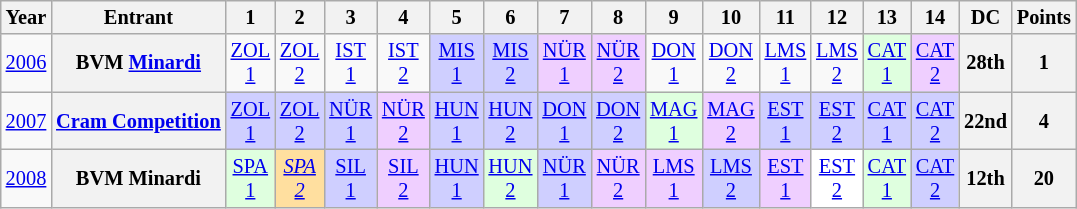<table class="wikitable" style="text-align:center; font-size:85%">
<tr>
<th>Year</th>
<th>Entrant</th>
<th>1</th>
<th>2</th>
<th>3</th>
<th>4</th>
<th>5</th>
<th>6</th>
<th>7</th>
<th>8</th>
<th>9</th>
<th>10</th>
<th>11</th>
<th>12</th>
<th>13</th>
<th>14</th>
<th>DC</th>
<th>Points</th>
</tr>
<tr>
<td><a href='#'>2006</a></td>
<th nowrap>BVM <a href='#'>Minardi</a></th>
<td><a href='#'>ZOL<br>1</a></td>
<td><a href='#'>ZOL<br>2</a></td>
<td><a href='#'>IST<br>1</a></td>
<td><a href='#'>IST<br>2</a></td>
<td style="background:#cfcfff;"><a href='#'>MIS<br>1</a><br></td>
<td style="background:#cfcfff;"><a href='#'>MIS<br>2</a><br></td>
<td style="background:#efcfff;"><a href='#'>NÜR<br>1</a><br></td>
<td style="background:#efcfff;"><a href='#'>NÜR<br>2</a><br></td>
<td><a href='#'>DON<br>1</a></td>
<td><a href='#'>DON<br>2</a></td>
<td><a href='#'>LMS<br>1</a></td>
<td><a href='#'>LMS<br>2</a></td>
<td style="background:#dfffdf;"><a href='#'>CAT<br>1</a><br></td>
<td style="background:#efcfff;"><a href='#'>CAT<br>2</a><br></td>
<th>28th</th>
<th>1</th>
</tr>
<tr>
<td><a href='#'>2007</a></td>
<th nowrap><a href='#'>Cram Competition</a></th>
<td style="background:#cfcfff;"><a href='#'>ZOL<br>1</a><br></td>
<td style="background:#cfcfff;"><a href='#'>ZOL<br>2</a><br></td>
<td style="background:#cfcfff;"><a href='#'>NÜR<br>1</a><br></td>
<td style="background:#efcfff;"><a href='#'>NÜR<br>2</a><br></td>
<td style="background:#cfcfff;"><a href='#'>HUN<br>1</a><br></td>
<td style="background:#cfcfff;"><a href='#'>HUN<br>2</a><br></td>
<td style="background:#cfcfff;"><a href='#'>DON<br>1</a><br></td>
<td style="background:#cfcfff;"><a href='#'>DON<br>2</a><br></td>
<td style="background:#dfffdf;"><a href='#'>MAG<br>1</a><br></td>
<td style="background:#efcfff;"><a href='#'>MAG<br>2</a><br></td>
<td style="background:#cfcfff;"><a href='#'>EST<br>1</a><br></td>
<td style="background:#cfcfff;"><a href='#'>EST<br>2</a><br></td>
<td style="background:#cfcfff;"><a href='#'>CAT<br>1</a><br></td>
<td style="background:#cfcfff;"><a href='#'>CAT<br>2</a><br></td>
<th>22nd</th>
<th>4</th>
</tr>
<tr>
<td><a href='#'>2008</a></td>
<th nowrap>BVM Minardi</th>
<td style="background:#dfffdf;"><a href='#'>SPA<br>1</a><br></td>
<td style="background:#ffdf9f;"><em><a href='#'>SPA<br>2</a></em><br></td>
<td style="background:#cfcfff;"><a href='#'>SIL<br>1</a><br></td>
<td style="background:#efcfff;"><a href='#'>SIL<br>2</a><br></td>
<td style="background:#cfcfff;"><a href='#'>HUN<br>1</a><br></td>
<td style="background:#dfffdf;"><a href='#'>HUN<br>2</a><br></td>
<td style="background:#cfcfff;"><a href='#'>NÜR<br>1</a><br></td>
<td style="background:#efcfff;"><a href='#'>NÜR<br>2</a><br></td>
<td style="background:#efcfff;"><a href='#'>LMS<br>1</a><br></td>
<td style="background:#cfcfff;"><a href='#'>LMS<br>2</a><br></td>
<td style="background:#efcfff;"><a href='#'>EST<br>1</a><br></td>
<td style="background:#ffffff;"><a href='#'>EST<br>2</a><br></td>
<td style="background:#dfffdf;"><a href='#'>CAT<br>1</a><br></td>
<td style="background:#cfcfff;"><a href='#'>CAT<br>2</a><br></td>
<th>12th</th>
<th>20</th>
</tr>
</table>
